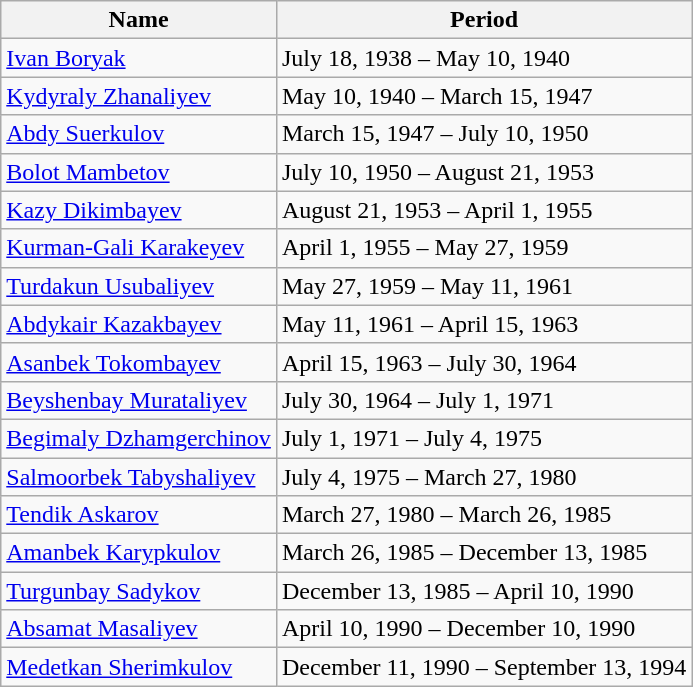<table class="wikitable">
<tr>
<th>Name</th>
<th>Period</th>
</tr>
<tr>
<td><a href='#'>Ivan Boryak</a></td>
<td>July 18, 1938 – May 10, 1940</td>
</tr>
<tr>
<td><a href='#'>Kydyraly Zhanaliyev</a></td>
<td>May 10, 1940 – March 15, 1947</td>
</tr>
<tr>
<td><a href='#'>Abdy Suerkulov</a></td>
<td>March 15, 1947 – July 10, 1950</td>
</tr>
<tr>
<td><a href='#'>Bolot Mambetov</a></td>
<td>July 10, 1950 – August 21, 1953</td>
</tr>
<tr>
<td><a href='#'>Kazy Dikimbayev</a></td>
<td>August 21, 1953 – April 1, 1955</td>
</tr>
<tr>
<td><a href='#'>Kurman-Gali Karakeyev</a></td>
<td>April 1, 1955 – May 27, 1959</td>
</tr>
<tr>
<td><a href='#'>Turdakun Usubaliyev</a></td>
<td>May 27, 1959 – May 11, 1961</td>
</tr>
<tr>
<td><a href='#'>Abdykair Kazakbayev</a></td>
<td>May 11, 1961 – April 15, 1963</td>
</tr>
<tr>
<td><a href='#'>Asanbek Tokombayev</a></td>
<td>April 15, 1963 – July 30, 1964</td>
</tr>
<tr>
<td><a href='#'>Beyshenbay Murataliyev</a></td>
<td>July 30, 1964 – July 1, 1971</td>
</tr>
<tr>
<td><a href='#'>Begimaly Dzhamgerchinov</a></td>
<td>July 1, 1971 – July 4, 1975</td>
</tr>
<tr>
<td><a href='#'>Salmoorbek Tabyshaliyev</a></td>
<td>July 4, 1975 – March 27, 1980</td>
</tr>
<tr>
<td><a href='#'>Tendik Askarov</a></td>
<td>March 27, 1980 – March 26, 1985</td>
</tr>
<tr>
<td><a href='#'>Amanbek Karypkulov</a></td>
<td>March 26, 1985 – December 13, 1985</td>
</tr>
<tr>
<td><a href='#'>Turgunbay Sadykov</a></td>
<td>December 13, 1985 – April 10, 1990</td>
</tr>
<tr>
<td><a href='#'>Absamat Masaliyev</a></td>
<td>April 10, 1990 – December 10, 1990</td>
</tr>
<tr>
<td><a href='#'>Medetkan Sherimkulov</a></td>
<td>December 11, 1990 – September 13, 1994</td>
</tr>
</table>
